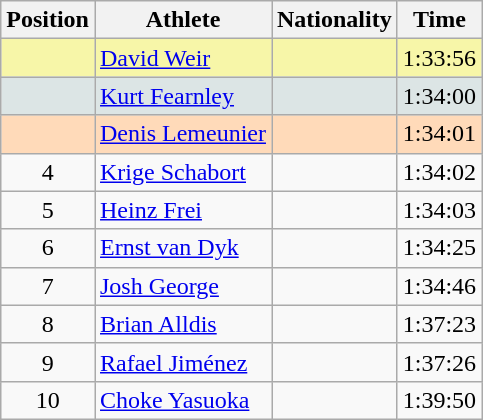<table class="wikitable sortable">
<tr>
<th>Position</th>
<th>Athlete</th>
<th>Nationality</th>
<th>Time</th>
</tr>
<tr bgcolor="#F7F6A8">
<td align=center></td>
<td><a href='#'>David Weir</a></td>
<td></td>
<td>1:33:56</td>
</tr>
<tr bgcolor="#DCE5E5">
<td align=center></td>
<td><a href='#'>Kurt Fearnley</a></td>
<td></td>
<td>1:34:00</td>
</tr>
<tr bgcolor="#FFDAB9">
<td align=center></td>
<td><a href='#'>Denis Lemeunier</a></td>
<td></td>
<td>1:34:01</td>
</tr>
<tr>
<td align=center>4</td>
<td><a href='#'>Krige Schabort</a></td>
<td></td>
<td>1:34:02</td>
</tr>
<tr>
<td align=center>5</td>
<td><a href='#'>Heinz Frei</a></td>
<td></td>
<td>1:34:03</td>
</tr>
<tr>
<td align=center>6</td>
<td><a href='#'>Ernst van Dyk</a></td>
<td></td>
<td>1:34:25</td>
</tr>
<tr>
<td align=center>7</td>
<td><a href='#'>Josh George</a></td>
<td></td>
<td>1:34:46</td>
</tr>
<tr>
<td align=center>8</td>
<td><a href='#'>Brian Alldis</a></td>
<td></td>
<td>1:37:23</td>
</tr>
<tr>
<td align=center>9</td>
<td><a href='#'>Rafael Jiménez</a></td>
<td></td>
<td>1:37:26</td>
</tr>
<tr>
<td align=center>10</td>
<td><a href='#'>Choke Yasuoka</a></td>
<td></td>
<td>1:39:50</td>
</tr>
</table>
